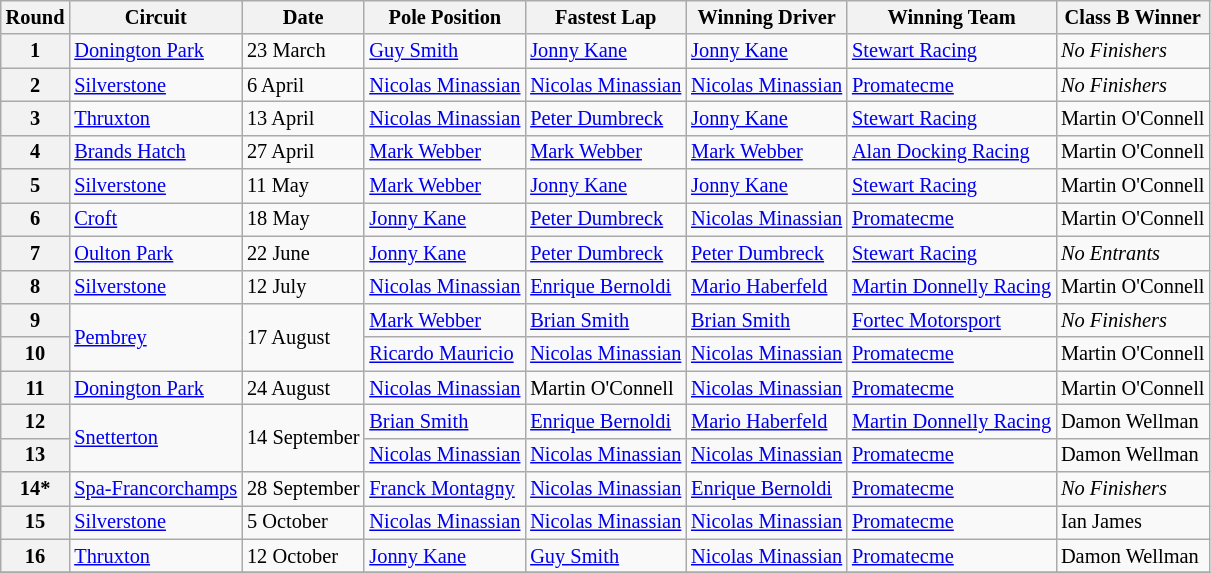<table class="wikitable" style="font-size: 85%;">
<tr>
<th>Round</th>
<th>Circuit</th>
<th>Date</th>
<th>Pole Position</th>
<th>Fastest Lap</th>
<th>Winning Driver</th>
<th>Winning Team</th>
<th>Class B Winner</th>
</tr>
<tr>
<th>1</th>
<td> <a href='#'>Donington Park</a></td>
<td>23 March</td>
<td> <a href='#'>Guy Smith</a></td>
<td> <a href='#'>Jonny Kane</a></td>
<td> <a href='#'>Jonny Kane</a></td>
<td> <a href='#'>Stewart Racing</a></td>
<td><em>No Finishers</em></td>
</tr>
<tr>
<th>2</th>
<td> <a href='#'>Silverstone</a></td>
<td>6 April</td>
<td nowrap> <a href='#'>Nicolas Minassian</a></td>
<td nowrap> <a href='#'>Nicolas Minassian</a></td>
<td nowrap> <a href='#'>Nicolas Minassian</a></td>
<td> <a href='#'>Promatecme</a></td>
<td><em>No Finishers</em></td>
</tr>
<tr>
<th>3</th>
<td> <a href='#'>Thruxton</a></td>
<td>13 April</td>
<td> <a href='#'>Nicolas Minassian</a></td>
<td> <a href='#'>Peter Dumbreck</a></td>
<td> <a href='#'>Jonny Kane</a></td>
<td> <a href='#'>Stewart Racing</a></td>
<td nowrap> Martin O'Connell</td>
</tr>
<tr>
<th>4</th>
<td> <a href='#'>Brands Hatch</a></td>
<td>27 April</td>
<td> <a href='#'>Mark Webber</a></td>
<td> <a href='#'>Mark Webber</a></td>
<td> <a href='#'>Mark Webber</a></td>
<td> <a href='#'>Alan Docking Racing</a></td>
<td> Martin O'Connell</td>
</tr>
<tr>
<th>5</th>
<td> <a href='#'>Silverstone</a></td>
<td>11 May</td>
<td> <a href='#'>Mark Webber</a></td>
<td> <a href='#'>Jonny Kane</a></td>
<td> <a href='#'>Jonny Kane</a></td>
<td> <a href='#'>Stewart Racing</a></td>
<td> Martin O'Connell</td>
</tr>
<tr>
<th>6</th>
<td> <a href='#'>Croft</a></td>
<td>18 May</td>
<td> <a href='#'>Jonny Kane</a></td>
<td> <a href='#'>Peter Dumbreck</a></td>
<td> <a href='#'>Nicolas Minassian</a></td>
<td> <a href='#'>Promatecme</a></td>
<td> Martin O'Connell</td>
</tr>
<tr>
<th>7</th>
<td> <a href='#'>Oulton Park</a></td>
<td>22 June</td>
<td> <a href='#'>Jonny Kane</a></td>
<td> <a href='#'>Peter Dumbreck</a></td>
<td> <a href='#'>Peter Dumbreck</a></td>
<td> <a href='#'>Stewart Racing</a></td>
<td><em>No Entrants</em></td>
</tr>
<tr>
<th>8</th>
<td> <a href='#'>Silverstone</a></td>
<td>12 July</td>
<td> <a href='#'>Nicolas Minassian</a></td>
<td> <a href='#'>Enrique Bernoldi</a></td>
<td> <a href='#'>Mario Haberfeld</a></td>
<td nowrap> <a href='#'>Martin Donnelly Racing</a></td>
<td> Martin O'Connell</td>
</tr>
<tr>
<th>9</th>
<td rowspan=2> <a href='#'>Pembrey</a></td>
<td rowspan=2>17 August</td>
<td> <a href='#'>Mark Webber</a></td>
<td> <a href='#'>Brian Smith</a></td>
<td> <a href='#'>Brian Smith</a></td>
<td> <a href='#'>Fortec Motorsport</a></td>
<td><em>No Finishers</em></td>
</tr>
<tr>
<th>10</th>
<td> <a href='#'>Ricardo Mauricio</a></td>
<td> <a href='#'>Nicolas Minassian</a></td>
<td> <a href='#'>Nicolas Minassian</a></td>
<td> <a href='#'>Promatecme</a></td>
<td> Martin O'Connell</td>
</tr>
<tr>
<th>11</th>
<td> <a href='#'>Donington Park</a></td>
<td>24 August</td>
<td> <a href='#'>Nicolas Minassian</a></td>
<td> Martin O'Connell</td>
<td> <a href='#'>Nicolas Minassian</a></td>
<td> <a href='#'>Promatecme</a></td>
<td> Martin O'Connell</td>
</tr>
<tr>
<th>12</th>
<td rowspan=2> <a href='#'>Snetterton</a></td>
<td rowspan=2>14 September</td>
<td> <a href='#'>Brian Smith</a></td>
<td> <a href='#'>Enrique Bernoldi</a></td>
<td> <a href='#'>Mario Haberfeld</a></td>
<td> <a href='#'>Martin Donnelly Racing</a></td>
<td> Damon Wellman</td>
</tr>
<tr>
<th>13</th>
<td> <a href='#'>Nicolas Minassian</a></td>
<td> <a href='#'>Nicolas Minassian</a></td>
<td> <a href='#'>Nicolas Minassian</a></td>
<td> <a href='#'>Promatecme</a></td>
<td> Damon Wellman</td>
</tr>
<tr>
<th>14*</th>
<td nowrap> <a href='#'>Spa-Francorchamps</a></td>
<td nowrap>28 September</td>
<td> <a href='#'>Franck Montagny</a></td>
<td> <a href='#'>Nicolas Minassian</a></td>
<td> <a href='#'>Enrique Bernoldi</a></td>
<td> <a href='#'>Promatecme</a></td>
<td><em>No Finishers</em></td>
</tr>
<tr>
<th>15</th>
<td> <a href='#'>Silverstone</a></td>
<td>5 October</td>
<td> <a href='#'>Nicolas Minassian</a></td>
<td> <a href='#'>Nicolas Minassian</a></td>
<td> <a href='#'>Nicolas Minassian</a></td>
<td> <a href='#'>Promatecme</a></td>
<td> Ian James</td>
</tr>
<tr>
<th>16</th>
<td> <a href='#'>Thruxton</a></td>
<td>12 October</td>
<td> <a href='#'>Jonny Kane</a></td>
<td> <a href='#'>Guy Smith</a></td>
<td> <a href='#'>Nicolas Minassian</a></td>
<td> <a href='#'>Promatecme</a></td>
<td> Damon Wellman</td>
</tr>
<tr>
</tr>
</table>
